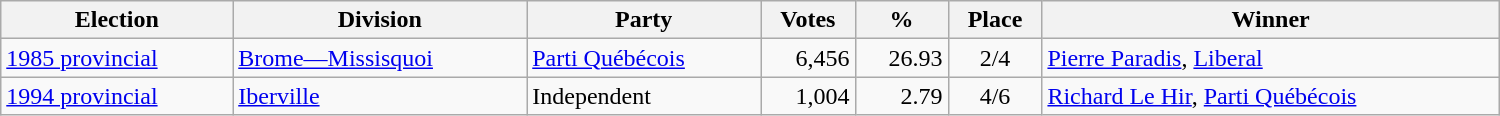<table class="wikitable" width="1000">
<tr>
<th align="left">Election</th>
<th align="left">Division</th>
<th align="left">Party</th>
<th align="right">Votes</th>
<th align="right">%</th>
<th align="center">Place</th>
<th align="center">Winner</th>
</tr>
<tr>
<td align="left"><a href='#'>1985 provincial</a></td>
<td align="left"><a href='#'>Brome—Missisquoi</a></td>
<td align="left"><a href='#'>Parti Québécois</a></td>
<td align="right">6,456</td>
<td align="right">26.93</td>
<td align="center">2/4</td>
<td align="left"><a href='#'>Pierre Paradis</a>, <a href='#'>Liberal</a></td>
</tr>
<tr>
<td align="left"><a href='#'>1994 provincial</a></td>
<td align="left"><a href='#'>Iberville</a></td>
<td align="left">Independent</td>
<td align="right">1,004</td>
<td align="right">2.79</td>
<td align="center">4/6</td>
<td align="left"><a href='#'>Richard Le Hir</a>, <a href='#'>Parti Québécois</a></td>
</tr>
</table>
